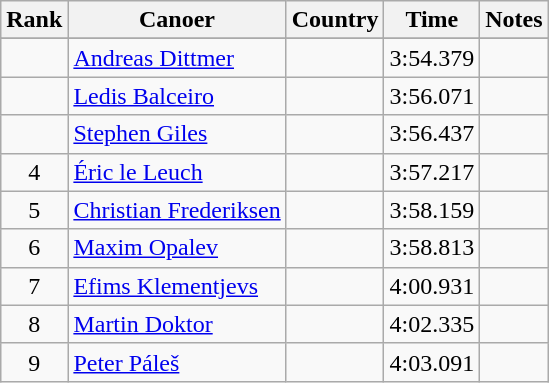<table class="wikitable sortable" style="text-align:center">
<tr>
<th>Rank</th>
<th>Canoer</th>
<th>Country</th>
<th>Time</th>
<th>Notes</th>
</tr>
<tr>
</tr>
<tr>
<td align="center"></td>
<td align="left"><a href='#'>Andreas Dittmer</a></td>
<td align="left"></td>
<td align="center">3:54.379</td>
<td></td>
</tr>
<tr>
<td align="center"></td>
<td align="left"><a href='#'>Ledis Balceiro</a></td>
<td align="left"></td>
<td align="center">3:56.071</td>
<td></td>
</tr>
<tr>
<td align="center"></td>
<td align="left"><a href='#'>Stephen Giles</a></td>
<td align="left"></td>
<td align="center">3:56.437</td>
<td></td>
</tr>
<tr>
<td align="center">4</td>
<td align="left"><a href='#'>Éric le Leuch</a></td>
<td align="left"></td>
<td align="center">3:57.217</td>
<td></td>
</tr>
<tr>
<td align="center">5</td>
<td align="left"><a href='#'>Christian Frederiksen</a></td>
<td align="left"></td>
<td align="center">3:58.159</td>
<td></td>
</tr>
<tr>
<td align="center">6</td>
<td align="left"><a href='#'>Maxim Opalev</a></td>
<td align="left"></td>
<td align="center">3:58.813</td>
<td></td>
</tr>
<tr>
<td align="center">7</td>
<td align="left"><a href='#'>Efims Klementjevs</a></td>
<td align="left"></td>
<td align="center">4:00.931</td>
<td></td>
</tr>
<tr>
<td align="center">8</td>
<td align="left"><a href='#'>Martin Doktor</a></td>
<td align="left"></td>
<td align="center">4:02.335</td>
<td></td>
</tr>
<tr>
<td align="center">9</td>
<td align="left"><a href='#'>Peter Páleš</a></td>
<td align="left"></td>
<td align="center">4:03.091</td>
<td></td>
</tr>
</table>
